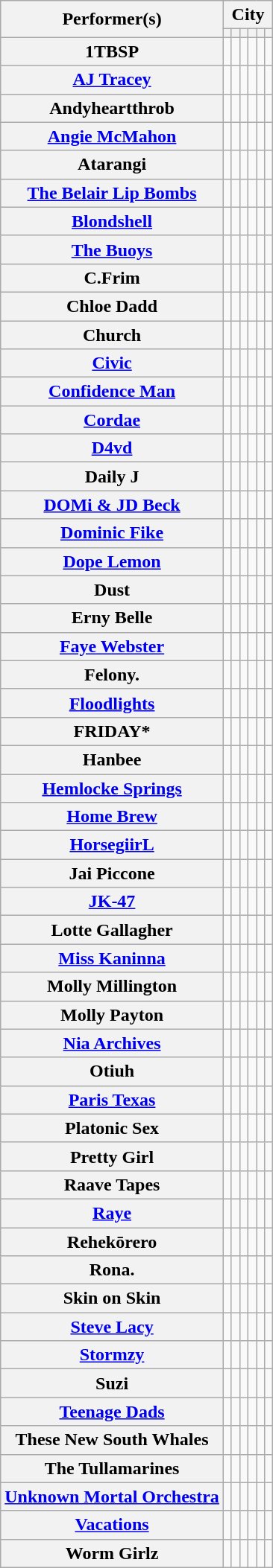<table class="wikitable plainrowheaders" style="text-align:center">
<tr>
<th rowspan="2">Performer(s)</th>
<th colspan="6">City</th>
</tr>
<tr>
<th></th>
<th></th>
<th></th>
<th></th>
<th></th>
<th></th>
</tr>
<tr>
<th scope="row">1TBSP</th>
<td></td>
<td></td>
<td></td>
<td></td>
<td></td>
<td></td>
</tr>
<tr>
<th scope="row"><a href='#'>AJ Tracey</a></th>
<td></td>
<td></td>
<td></td>
<td></td>
<td></td>
<td></td>
</tr>
<tr>
<th scope="row">Andyheartthrob</th>
<td></td>
<td></td>
<td></td>
<td></td>
<td></td>
<td></td>
</tr>
<tr>
<th scope="row"><a href='#'>Angie McMahon</a></th>
<td></td>
<td></td>
<td></td>
<td></td>
<td></td>
<td></td>
</tr>
<tr>
<th scope="row">Atarangi</th>
<td></td>
<td></td>
<td></td>
<td></td>
<td></td>
<td></td>
</tr>
<tr>
<th scope="row"><a href='#'>The Belair Lip Bombs</a></th>
<td></td>
<td></td>
<td></td>
<td></td>
<td></td>
<td></td>
</tr>
<tr>
<th scope="row"><a href='#'>Blondshell</a></th>
<td></td>
<td></td>
<td></td>
<td></td>
<td></td>
<td></td>
</tr>
<tr>
<th scope="row"><a href='#'>The Buoys</a></th>
<td></td>
<td></td>
<td></td>
<td></td>
<td></td>
<td></td>
</tr>
<tr>
<th scope="row">C.Frim</th>
<td></td>
<td></td>
<td></td>
<td></td>
<td></td>
<td></td>
</tr>
<tr>
<th scope="row">Chloe Dadd</th>
<td></td>
<td></td>
<td></td>
<td></td>
<td></td>
<td></td>
</tr>
<tr>
<th scope="row">Church</th>
<td></td>
<td></td>
<td></td>
<td></td>
<td></td>
<td></td>
</tr>
<tr>
<th scope="row"><a href='#'>Civic</a></th>
<td></td>
<td></td>
<td></td>
<td></td>
<td></td>
<td></td>
</tr>
<tr>
<th scope="row"><a href='#'>Confidence Man</a></th>
<td></td>
<td></td>
<td></td>
<td></td>
<td></td>
<td></td>
</tr>
<tr>
<th scope="row"><a href='#'>Cordae</a></th>
<td></td>
<td></td>
<td></td>
<td></td>
<td></td>
<td></td>
</tr>
<tr>
<th scope="row"><a href='#'>D4vd</a></th>
<td></td>
<td></td>
<td></td>
<td></td>
<td></td>
<td></td>
</tr>
<tr>
<th scope="row">Daily J</th>
<td></td>
<td></td>
<td></td>
<td></td>
<td></td>
<td></td>
</tr>
<tr>
<th scope="row"><a href='#'>DOMi & JD Beck</a></th>
<td></td>
<td></td>
<td></td>
<td></td>
<td></td>
<td></td>
</tr>
<tr>
<th scope="row"><strong><a href='#'>Dominic Fike</a></strong></th>
<td></td>
<td></td>
<td></td>
<td></td>
<td></td>
<td></td>
</tr>
<tr>
<th scope="row"><a href='#'>Dope Lemon</a></th>
<td></td>
<td></td>
<td></td>
<td></td>
<td></td>
<td></td>
</tr>
<tr>
<th scope="row">Dust</th>
<td></td>
<td></td>
<td></td>
<td></td>
<td></td>
<td></td>
</tr>
<tr>
<th scope="row">Erny Belle</th>
<td></td>
<td></td>
<td></td>
<td></td>
<td></td>
<td></td>
</tr>
<tr>
<th scope="row"><a href='#'>Faye Webster</a></th>
<td></td>
<td></td>
<td></td>
<td></td>
<td></td>
<td></td>
</tr>
<tr>
<th scope="row">Felony.</th>
<td></td>
<td></td>
<td></td>
<td></td>
<td></td>
<td></td>
</tr>
<tr>
<th scope="row"><a href='#'>Floodlights</a></th>
<td></td>
<td></td>
<td></td>
<td></td>
<td></td>
<td></td>
</tr>
<tr>
<th scope="row">FRIDAY*</th>
<td></td>
<td></td>
<td></td>
<td></td>
<td></td>
<td></td>
</tr>
<tr>
<th scope="row">Hanbee</th>
<td></td>
<td></td>
<td></td>
<td></td>
<td></td>
<td></td>
</tr>
<tr>
<th scope="row"><a href='#'>Hemlocke Springs</a></th>
<td></td>
<td></td>
<td></td>
<td></td>
<td></td>
<td></td>
</tr>
<tr>
<th scope="row"><a href='#'>Home Brew</a></th>
<td></td>
<td></td>
<td></td>
<td></td>
<td></td>
<td></td>
</tr>
<tr>
<th scope="row"><a href='#'>HorsegiirL</a></th>
<td></td>
<td></td>
<td></td>
<td></td>
<td></td>
<td></td>
</tr>
<tr>
<th scope="row">Jai Piccone</th>
<td></td>
<td></td>
<td></td>
<td></td>
<td></td>
<td></td>
</tr>
<tr>
<th scope="row"><a href='#'>JK-47</a></th>
<td></td>
<td></td>
<td></td>
<td></td>
<td></td>
<td></td>
</tr>
<tr>
<th scope="row">Lotte Gallagher</th>
<td></td>
<td></td>
<td></td>
<td></td>
<td></td>
<td></td>
</tr>
<tr>
<th scope="row"><a href='#'>Miss Kaninna</a></th>
<td></td>
<td></td>
<td></td>
<td></td>
<td></td>
<td></td>
</tr>
<tr>
<th scope="row">Molly Millington</th>
<td></td>
<td></td>
<td></td>
<td></td>
<td></td>
<td></td>
</tr>
<tr>
<th scope="row">Molly Payton</th>
<td></td>
<td></td>
<td></td>
<td></td>
<td></td>
</tr>
<tr>
<th scope="row"><a href='#'>Nia Archives</a></th>
<td></td>
<td></td>
<td></td>
<td></td>
<td></td>
<td></td>
</tr>
<tr>
<th scope="row">Otiuh</th>
<td></td>
<td></td>
<td></td>
<td></td>
<td></td>
<td></td>
</tr>
<tr>
<th scope="row"><a href='#'>Paris Texas</a></th>
<td></td>
<td></td>
<td></td>
<td></td>
<td></td>
<td></td>
</tr>
<tr>
<th scope="row">Platonic Sex</th>
<td></td>
<td></td>
<td></td>
<td></td>
<td></td>
<td></td>
</tr>
<tr>
<th scope="row">Pretty Girl</th>
<td></td>
<td></td>
<td></td>
<td></td>
<td></td>
<td></td>
</tr>
<tr>
<th scope="row">Raave Tapes</th>
<td></td>
<td></td>
<td></td>
<td></td>
<td></td>
<td></td>
</tr>
<tr>
<th scope="row"><a href='#'>Raye</a></th>
<td></td>
<td></td>
<td></td>
<td></td>
<td></td>
<td></td>
</tr>
<tr>
<th scope="row">Rehekōrero</th>
<td></td>
<td></td>
<td></td>
<td></td>
<td></td>
<td></td>
</tr>
<tr>
<th scope="row">Rona.</th>
<td></td>
<td></td>
<td></td>
<td></td>
<td></td>
<td></td>
</tr>
<tr>
<th scope="row">Skin on Skin</th>
<td></td>
<td></td>
<td></td>
<td></td>
<td></td>
<td></td>
</tr>
<tr>
<th scope="row"><strong><a href='#'>Steve Lacy</a></strong></th>
<td></td>
<td></td>
<td></td>
<td></td>
<td></td>
<td></td>
</tr>
<tr>
<th scope="row"><strong><a href='#'>Stormzy</a></strong></th>
<td></td>
<td></td>
<td></td>
<td></td>
<td></td>
<td></td>
</tr>
<tr>
<th scope="row">Suzi</th>
<td></td>
<td></td>
<td></td>
<td></td>
<td></td>
<td></td>
</tr>
<tr>
<th scope="row"><a href='#'>Teenage Dads</a></th>
<td></td>
<td></td>
<td></td>
<td></td>
<td></td>
<td></td>
</tr>
<tr>
<th scope="row">These New South Whales</th>
<td></td>
<td></td>
<td></td>
<td></td>
<td></td>
<td></td>
</tr>
<tr>
<th scope="row">The Tullamarines</th>
<td></td>
<td></td>
<td></td>
<td></td>
<td></td>
<td></td>
</tr>
<tr>
<th scope="row"><a href='#'>Unknown Mortal Orchestra</a></th>
<td></td>
<td></td>
<td></td>
<td></td>
<td></td>
<td></td>
</tr>
<tr>
<th scope="row"><a href='#'>Vacations</a></th>
<td></td>
<td></td>
<td></td>
<td></td>
<td></td>
<td></td>
</tr>
<tr>
<th scope="row">Worm Girlz</th>
<td></td>
<td></td>
<td></td>
<td></td>
<td></td>
<td></td>
</tr>
</table>
